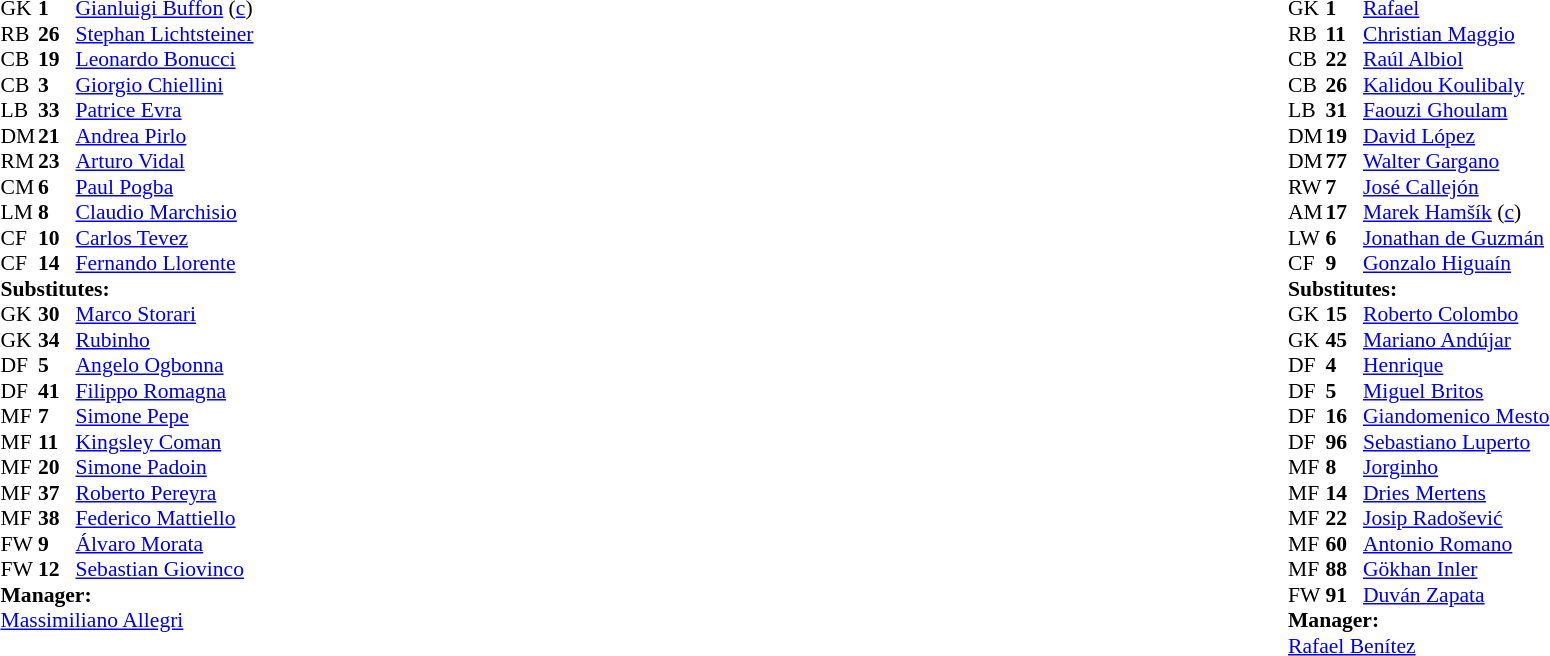<table width="100%">
<tr>
<td valign="top" width="50%"><br><table style="font-size: 90%" cellspacing="0" cellpadding="0">
<tr>
<td colspan=4></td>
</tr>
<tr>
<th width="25"></th>
<th width="25"></th>
</tr>
<tr>
<td>GK</td>
<td><strong>1</strong></td>
<td> <a href='#'>Gianluigi Buffon</a> (<a href='#'>c</a>)</td>
</tr>
<tr>
<td>RB</td>
<td><strong>26</strong></td>
<td> <a href='#'>Stephan Lichtsteiner</a></td>
<td></td>
<td></td>
</tr>
<tr>
<td>CB</td>
<td><strong>19</strong></td>
<td> <a href='#'>Leonardo Bonucci</a></td>
</tr>
<tr>
<td>CB</td>
<td><strong>3</strong></td>
<td> <a href='#'>Giorgio Chiellini</a></td>
</tr>
<tr>
<td>LB</td>
<td><strong>33</strong></td>
<td> <a href='#'>Patrice Evra</a></td>
</tr>
<tr>
<td>DM</td>
<td><strong>21</strong></td>
<td> <a href='#'>Andrea Pirlo</a></td>
<td></td>
<td></td>
</tr>
<tr>
<td>RM</td>
<td><strong>23</strong></td>
<td> <a href='#'>Arturo Vidal</a></td>
</tr>
<tr>
<td>CM</td>
<td><strong>6</strong></td>
<td> <a href='#'>Paul Pogba</a></td>
</tr>
<tr>
<td>LM</td>
<td><strong>8</strong></td>
<td> <a href='#'>Claudio Marchisio</a></td>
</tr>
<tr>
<td>CF</td>
<td><strong>10</strong></td>
<td> <a href='#'>Carlos Tevez</a></td>
<td></td>
</tr>
<tr>
<td>CF</td>
<td><strong>14</strong></td>
<td> <a href='#'>Fernando Llorente</a></td>
<td></td>
<td></td>
</tr>
<tr>
<td colspan=3><strong>Substitutes:</strong></td>
</tr>
<tr>
<td>GK</td>
<td><strong>30</strong></td>
<td> <a href='#'>Marco Storari</a></td>
</tr>
<tr>
<td>GK</td>
<td><strong>34</strong></td>
<td> <a href='#'>Rubinho</a></td>
</tr>
<tr>
<td>DF</td>
<td><strong>5</strong></td>
<td> <a href='#'>Angelo Ogbonna</a></td>
</tr>
<tr>
<td>DF</td>
<td><strong>41</strong></td>
<td> <a href='#'>Filippo Romagna</a></td>
</tr>
<tr>
<td>MF</td>
<td><strong>7</strong></td>
<td> <a href='#'>Simone Pepe</a></td>
</tr>
<tr>
<td>MF</td>
<td><strong>11</strong></td>
<td> <a href='#'>Kingsley Coman</a></td>
</tr>
<tr>
<td>MF</td>
<td><strong>20</strong></td>
<td> <a href='#'>Simone Padoin</a></td>
<td></td>
<td></td>
</tr>
<tr>
<td>MF</td>
<td><strong>37</strong></td>
<td> <a href='#'>Roberto Pereyra</a></td>
<td></td>
<td></td>
</tr>
<tr>
<td>MF</td>
<td><strong>38</strong></td>
<td> <a href='#'>Federico Mattiello</a></td>
</tr>
<tr>
<td>FW</td>
<td><strong>9</strong></td>
<td> <a href='#'>Álvaro Morata</a></td>
<td></td>
<td></td>
</tr>
<tr>
<td>FW</td>
<td><strong>12</strong></td>
<td> <a href='#'>Sebastian Giovinco</a></td>
</tr>
<tr>
<td colspan=3><strong>Manager:</strong></td>
</tr>
<tr>
<td colspan=3> <a href='#'>Massimiliano Allegri</a></td>
</tr>
</table>
</td>
<td valign="top"></td>
<td valign="top" width="50%"><br><table style="font-size: 90%" cellspacing="0" cellpadding="0" align="center">
<tr>
<td colspan=4></td>
</tr>
<tr>
<th width=25></th>
<th width=25></th>
</tr>
<tr>
<td>GK</td>
<td><strong>1</strong></td>
<td> <a href='#'>Rafael</a></td>
</tr>
<tr>
<td>RB</td>
<td><strong>11</strong></td>
<td> <a href='#'>Christian Maggio</a></td>
</tr>
<tr>
<td>CB</td>
<td><strong>22</strong></td>
<td> <a href='#'>Raúl Albiol</a></td>
<td></td>
</tr>
<tr>
<td>CB</td>
<td><strong>26</strong></td>
<td> <a href='#'>Kalidou Koulibaly</a></td>
</tr>
<tr>
<td>LB</td>
<td><strong>31</strong></td>
<td> <a href='#'>Faouzi Ghoulam</a></td>
<td></td>
</tr>
<tr>
<td>DM</td>
<td><strong>19</strong></td>
<td> <a href='#'>David López</a></td>
<td></td>
<td></td>
</tr>
<tr>
<td>DM</td>
<td><strong>77</strong></td>
<td> <a href='#'>Walter Gargano</a></td>
</tr>
<tr>
<td>RW</td>
<td><strong>7</strong></td>
<td> <a href='#'>José Callejón</a></td>
<td></td>
</tr>
<tr>
<td>AM</td>
<td><strong>17</strong></td>
<td> <a href='#'>Marek Hamšík</a> (<a href='#'>c</a>)</td>
<td></td>
<td></td>
</tr>
<tr>
<td>LW</td>
<td><strong>6</strong></td>
<td> <a href='#'>Jonathan de Guzmán</a></td>
<td></td>
<td></td>
</tr>
<tr>
<td>CF</td>
<td><strong>9</strong></td>
<td> <a href='#'>Gonzalo Higuaín</a></td>
<td></td>
</tr>
<tr>
<td colspan=3><strong>Substitutes:</strong></td>
</tr>
<tr>
<td>GK</td>
<td><strong>15</strong></td>
<td> <a href='#'>Roberto Colombo</a></td>
</tr>
<tr>
<td>GK</td>
<td><strong>45</strong></td>
<td> <a href='#'>Mariano Andújar</a></td>
</tr>
<tr>
<td>DF</td>
<td><strong>4</strong></td>
<td> <a href='#'>Henrique</a></td>
</tr>
<tr>
<td>DF</td>
<td><strong>5</strong></td>
<td> <a href='#'>Miguel Britos</a></td>
</tr>
<tr>
<td>DF</td>
<td><strong>16</strong></td>
<td> <a href='#'>Giandomenico Mesto</a></td>
</tr>
<tr>
<td>DF</td>
<td><strong>96</strong></td>
<td> <a href='#'>Sebastiano Luperto</a></td>
</tr>
<tr>
<td>MF</td>
<td><strong>8</strong></td>
<td> <a href='#'>Jorginho</a></td>
<td></td>
<td></td>
</tr>
<tr>
<td>MF</td>
<td><strong>14</strong></td>
<td> <a href='#'>Dries Mertens</a></td>
<td></td>
<td></td>
</tr>
<tr>
<td>MF</td>
<td><strong>22</strong></td>
<td> <a href='#'>Josip Radošević</a></td>
</tr>
<tr>
<td>MF</td>
<td><strong>60</strong></td>
<td> <a href='#'>Antonio Romano</a></td>
</tr>
<tr>
<td>MF</td>
<td><strong>88</strong></td>
<td> <a href='#'>Gökhan Inler</a></td>
<td></td>
<td></td>
</tr>
<tr>
<td>FW</td>
<td><strong>91</strong></td>
<td> <a href='#'>Duván Zapata</a></td>
</tr>
<tr>
<td colspan=3><strong>Manager:</strong></td>
</tr>
<tr>
<td colspan=3> <a href='#'>Rafael Benítez</a></td>
</tr>
</table>
</td>
</tr>
</table>
